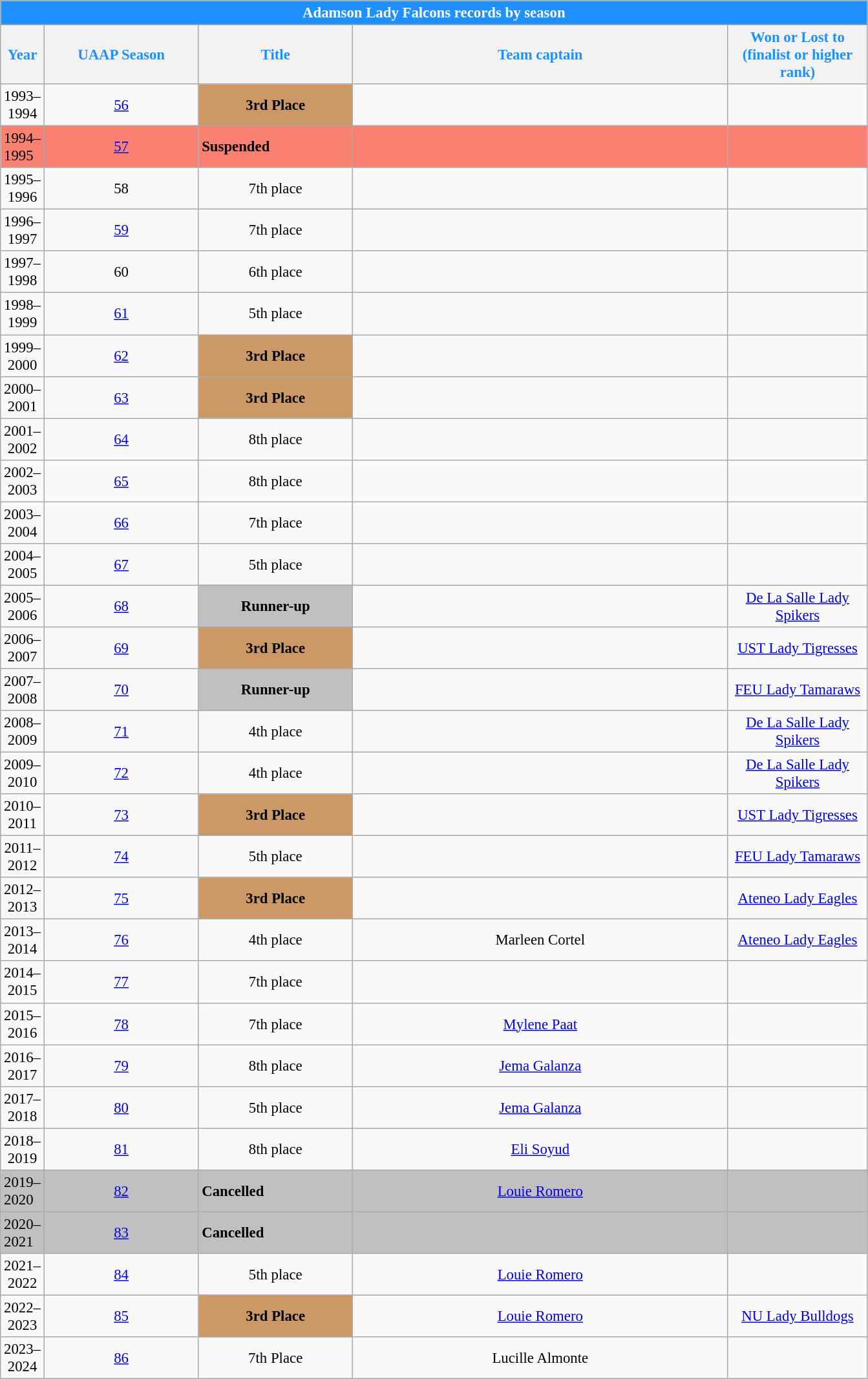<table class="wikitable sortable" style="font-size:95%; text-align:left;">
<tr>
<th colspan="8" style= "background: #1E90FF; color: white; text-align: center"><strong>Adamson Lady Falcons records by season</strong></th>
</tr>
<tr style="background: white; color: #1E90FF">
<th style= "align=center; width:1em;">Year</th>
<th style= "align=center; width:10em;">UAAP Season</th>
<th style= "align=center;width:10em;">Title</th>
<th style= "align=center; width:25em;">Team captain</th>
<th style= "align=center; width:9em;">Won or Lost to<br>(finalist or higher rank)</th>
</tr>
<tr align=center>
<td>1993–1994</td>
<td><a href='#'>56</a></td>
<td style="background:#c96;"><strong>3rd Place</strong></td>
<td></td>
<td></td>
</tr>
<tr bgcolor=salmon |align=center>
<td>1994–1995</td>
<td align=center><a href='#'>57</a></td>
<td><strong>Suspended</strong></td>
<td></td>
<td></td>
</tr>
<tr align=center>
<td>1995–1996</td>
<td>58</td>
<td>7th place</td>
<td></td>
<td></td>
</tr>
<tr align=center>
<td>1996–1997</td>
<td><a href='#'>59</a></td>
<td>7th place</td>
<td></td>
<td></td>
</tr>
<tr align=center>
<td>1997–1998</td>
<td 1997 UAAP Women's Volleyball>60</td>
<td>6th place</td>
<td></td>
<td></td>
</tr>
<tr align=center>
<td>1998–1999</td>
<td><a href='#'>61</a></td>
<td>5th place</td>
<td></td>
<td></td>
</tr>
<tr align=center>
<td>1999–2000</td>
<td><a href='#'>62</a></td>
<td style="background:#c96;"><strong>3rd Place</strong></td>
<td></td>
<td></td>
</tr>
<tr align=center>
<td>2000–2001</td>
<td><a href='#'>63</a></td>
<td style="background:#c96;"><strong>3rd Place</strong></td>
<td></td>
<td></td>
</tr>
<tr align=center>
<td>2001–2002</td>
<td><a href='#'>64</a></td>
<td>8th place</td>
<td></td>
<td></td>
</tr>
<tr align=center>
<td>2002–2003</td>
<td><a href='#'>65</a></td>
<td>8th place</td>
<td></td>
<td></td>
</tr>
<tr align=center>
<td>2003–2004</td>
<td><a href='#'>66</a></td>
<td>7th place</td>
<td></td>
<td></td>
</tr>
<tr align=center>
<td>2004–2005</td>
<td><a href='#'>67</a></td>
<td>5th place</td>
<td></td>
<td></td>
</tr>
<tr align=center>
<td>2005–2006</td>
<td><a href='#'>68</a></td>
<td style="background: silver;"><strong>Runner-up</strong></td>
<td></td>
<td> <a href='#'>De La Salle Lady Spikers</a></td>
</tr>
<tr align=center>
<td>2006–2007</td>
<td><a href='#'>69</a></td>
<td style="background:#c96;"><strong>3rd Place</strong></td>
<td></td>
<td> <a href='#'>UST Lady Tigresses</a></td>
</tr>
<tr align=center>
<td>2007–2008</td>
<td><a href='#'>70</a></td>
<td style="background:silver;"><strong>Runner-up</strong></td>
<td></td>
<td> <a href='#'>FEU Lady Tamaraws</a></td>
</tr>
<tr align=center>
<td>2008–2009</td>
<td><a href='#'>71</a></td>
<td>4th place</td>
<td></td>
<td> <a href='#'>De La Salle Lady Spikers</a></td>
</tr>
<tr align=center>
<td>2009–2010</td>
<td><a href='#'>72</a></td>
<td>4th place</td>
<td></td>
<td> <a href='#'>De La Salle Lady Spikers</a></td>
</tr>
<tr align=center>
<td>2010–2011</td>
<td><a href='#'>73</a></td>
<td style="background:#c96;"><strong>3rd Place</strong></td>
<td></td>
<td> <a href='#'>UST Lady Tigresses</a></td>
</tr>
<tr align=center>
<td>2011–2012</td>
<td><a href='#'>74</a></td>
<td>5th place</td>
<td></td>
<td> <a href='#'>FEU Lady Tamaraws</a></td>
</tr>
<tr align=center>
<td>2012–2013</td>
<td><a href='#'>75</a></td>
<td style="background:#c96;"><strong>3rd Place</strong></td>
<td></td>
<td> <a href='#'>Ateneo Lady Eagles</a></td>
</tr>
<tr align=center>
<td>2013–2014</td>
<td><a href='#'>76</a></td>
<td>4th place</td>
<td>Marleen Cortel</td>
<td> <a href='#'>Ateneo Lady Eagles</a></td>
</tr>
<tr align=center>
<td>2014–2015</td>
<td><a href='#'>77</a></td>
<td>7th place</td>
<td></td>
<td></td>
</tr>
<tr align=center>
<td>2015–2016</td>
<td><a href='#'>78</a></td>
<td>7th place</td>
<td><a href='#'>Mylene Paat</a></td>
<td></td>
</tr>
<tr align=center>
<td>2016–2017</td>
<td><a href='#'>79</a></td>
<td>8th place</td>
<td><a href='#'>Jema Galanza</a></td>
<td></td>
</tr>
<tr align=center>
<td>2017–2018</td>
<td><a href='#'>80</a></td>
<td>5th place</td>
<td><a href='#'>Jema Galanza</a></td>
<td></td>
</tr>
<tr align=center>
<td>2018–2019</td>
<td><a href='#'>81</a></td>
<td>8th place</td>
<td><a href='#'>Eli Soyud</a></td>
<td></td>
</tr>
<tr bgcolor=silver |align=center>
<td>2019–2020</td>
<td align=center><a href='#'>82</a></td>
<td><strong>Cancelled</strong></td>
<td align=center><a href='#'>Louie Romero</a></td>
<td></td>
</tr>
<tr bgcolor=silver |align=center>
<td>2020–2021</td>
<td align=center><a href='#'>83</a></td>
<td><strong>Cancelled</strong></td>
<td></td>
<td></td>
</tr>
<tr align=center>
<td>2021–2022</td>
<td><a href='#'>84</a></td>
<td>5th place</td>
<td><a href='#'>Louie Romero</a></td>
<td></td>
</tr>
<tr align=center>
<td>2022–2023</td>
<td><a href='#'>85</a></td>
<td style="background:#c96;"><strong>3rd Place</strong></td>
<td><a href='#'>Louie Romero</a></td>
<td> <a href='#'>NU Lady Bulldogs</a></td>
</tr>
<tr align=center>
<td>2023–2024</td>
<td><a href='#'>86</a></td>
<td>7th Place</td>
<td>Lucille Almonte</td>
<td></td>
</tr>
</table>
